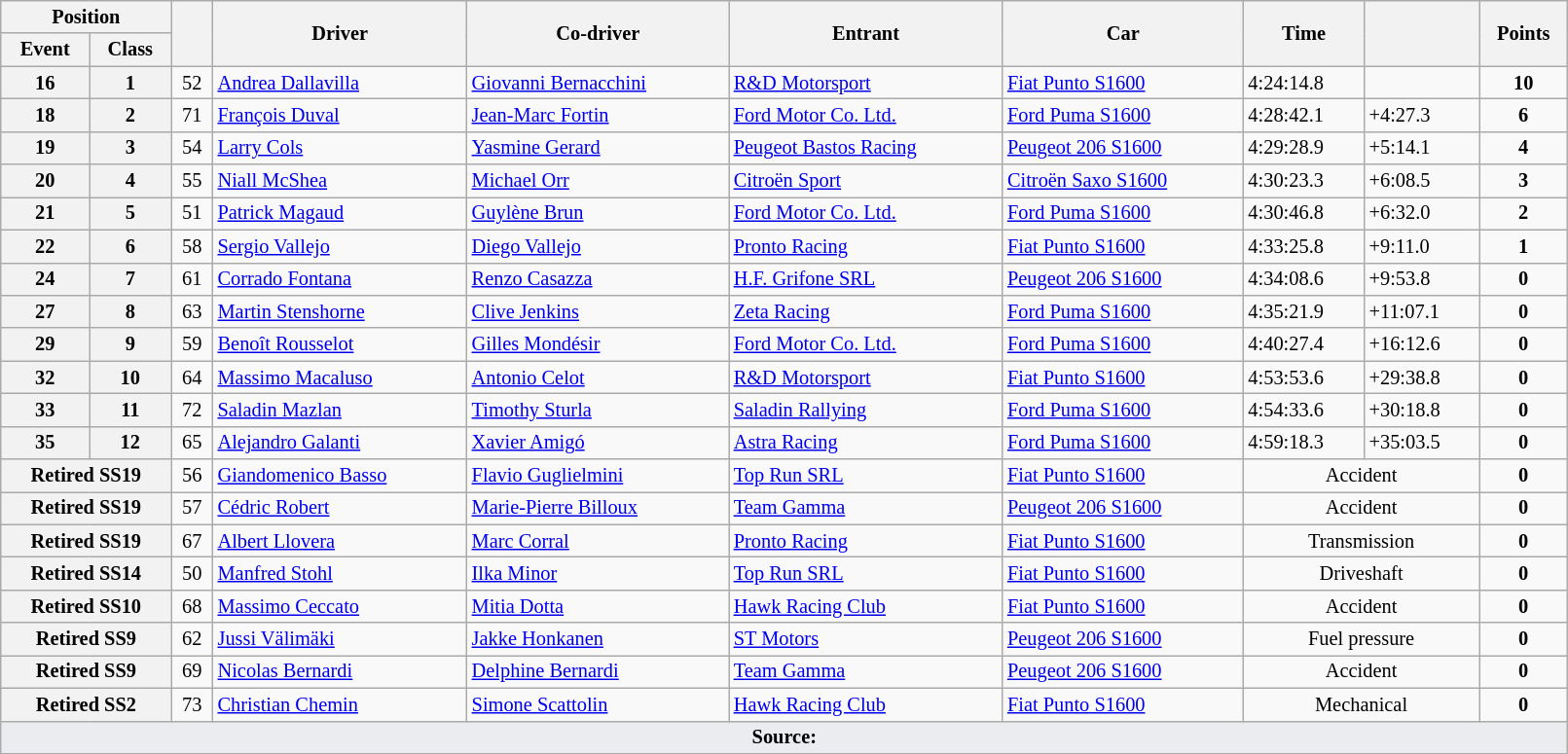<table class="wikitable" width=85% style="font-size: 85%;">
<tr>
<th colspan="2">Position</th>
<th rowspan="2"></th>
<th rowspan="2">Driver</th>
<th rowspan="2">Co-driver</th>
<th rowspan="2">Entrant</th>
<th rowspan="2">Car</th>
<th rowspan="2">Time</th>
<th rowspan="2"></th>
<th rowspan="2">Points</th>
</tr>
<tr>
<th>Event</th>
<th>Class</th>
</tr>
<tr>
<th>16</th>
<th>1</th>
<td align="center">52</td>
<td> <a href='#'>Andrea Dallavilla</a></td>
<td> <a href='#'>Giovanni Bernacchini</a></td>
<td> <a href='#'>R&D Motorsport</a></td>
<td><a href='#'>Fiat Punto S1600</a></td>
<td>4:24:14.8</td>
<td></td>
<td align="center"><strong>10</strong></td>
</tr>
<tr>
<th>18</th>
<th>2</th>
<td align="center">71</td>
<td> <a href='#'>François Duval</a></td>
<td> <a href='#'>Jean-Marc Fortin</a></td>
<td> <a href='#'>Ford Motor Co. Ltd.</a></td>
<td><a href='#'>Ford Puma S1600</a></td>
<td>4:28:42.1</td>
<td>+4:27.3</td>
<td align="center"><strong>6</strong></td>
</tr>
<tr>
<th>19</th>
<th>3</th>
<td align="center">54</td>
<td> <a href='#'>Larry Cols</a></td>
<td> <a href='#'>Yasmine Gerard</a></td>
<td> <a href='#'>Peugeot Bastos Racing</a></td>
<td><a href='#'>Peugeot 206 S1600</a></td>
<td>4:29:28.9</td>
<td>+5:14.1</td>
<td align="center"><strong>4</strong></td>
</tr>
<tr>
<th>20</th>
<th>4</th>
<td align="center">55</td>
<td> <a href='#'>Niall McShea</a></td>
<td> <a href='#'>Michael Orr</a></td>
<td> <a href='#'>Citroën Sport</a></td>
<td><a href='#'>Citroën Saxo S1600</a></td>
<td>4:30:23.3</td>
<td>+6:08.5</td>
<td align="center"><strong>3</strong></td>
</tr>
<tr>
<th>21</th>
<th>5</th>
<td align="center">51</td>
<td> <a href='#'>Patrick Magaud</a></td>
<td> <a href='#'>Guylène Brun</a></td>
<td> <a href='#'>Ford Motor Co. Ltd.</a></td>
<td><a href='#'>Ford Puma S1600</a></td>
<td>4:30:46.8</td>
<td>+6:32.0</td>
<td align="center"><strong>2</strong></td>
</tr>
<tr>
<th>22</th>
<th>6</th>
<td align="center">58</td>
<td> <a href='#'>Sergio Vallejo</a></td>
<td> <a href='#'>Diego Vallejo</a></td>
<td> <a href='#'>Pronto Racing</a></td>
<td><a href='#'>Fiat Punto S1600</a></td>
<td>4:33:25.8</td>
<td>+9:11.0</td>
<td align="center"><strong>1</strong></td>
</tr>
<tr>
<th>24</th>
<th>7</th>
<td align="center">61</td>
<td> <a href='#'>Corrado Fontana</a></td>
<td> <a href='#'>Renzo Casazza</a></td>
<td> <a href='#'>H.F. Grifone SRL</a></td>
<td><a href='#'>Peugeot 206 S1600</a></td>
<td>4:34:08.6</td>
<td>+9:53.8</td>
<td align="center"><strong>0</strong></td>
</tr>
<tr>
<th>27</th>
<th>8</th>
<td align="center">63</td>
<td> <a href='#'>Martin Stenshorne</a></td>
<td> <a href='#'>Clive Jenkins</a></td>
<td> <a href='#'>Zeta Racing</a></td>
<td><a href='#'>Ford Puma S1600</a></td>
<td>4:35:21.9</td>
<td>+11:07.1</td>
<td align="center"><strong>0</strong></td>
</tr>
<tr>
<th>29</th>
<th>9</th>
<td align="center">59</td>
<td> <a href='#'>Benoît Rousselot</a></td>
<td> <a href='#'>Gilles Mondésir</a></td>
<td> <a href='#'>Ford Motor Co. Ltd.</a></td>
<td><a href='#'>Ford Puma S1600</a></td>
<td>4:40:27.4</td>
<td>+16:12.6</td>
<td align="center"><strong>0</strong></td>
</tr>
<tr>
<th>32</th>
<th>10</th>
<td align="center">64</td>
<td> <a href='#'>Massimo Macaluso</a></td>
<td> <a href='#'>Antonio Celot</a></td>
<td> <a href='#'>R&D Motorsport</a></td>
<td><a href='#'>Fiat Punto S1600</a></td>
<td>4:53:53.6</td>
<td>+29:38.8</td>
<td align="center"><strong>0</strong></td>
</tr>
<tr>
<th>33</th>
<th>11</th>
<td align="center">72</td>
<td> <a href='#'>Saladin Mazlan</a></td>
<td> <a href='#'>Timothy Sturla</a></td>
<td> <a href='#'>Saladin Rallying</a></td>
<td><a href='#'>Ford Puma S1600</a></td>
<td>4:54:33.6</td>
<td>+30:18.8</td>
<td align="center"><strong>0</strong></td>
</tr>
<tr>
<th>35</th>
<th>12</th>
<td align="center">65</td>
<td> <a href='#'>Alejandro Galanti</a></td>
<td> <a href='#'>Xavier Amigó</a></td>
<td> <a href='#'>Astra Racing</a></td>
<td><a href='#'>Ford Puma S1600</a></td>
<td>4:59:18.3</td>
<td>+35:03.5</td>
<td align="center"><strong>0</strong></td>
</tr>
<tr>
<th colspan="2">Retired SS19</th>
<td align="center">56</td>
<td> <a href='#'>Giandomenico Basso</a></td>
<td> <a href='#'>Flavio Guglielmini</a></td>
<td> <a href='#'>Top Run SRL</a></td>
<td><a href='#'>Fiat Punto S1600</a></td>
<td align="center" colspan="2">Accident</td>
<td align="center"><strong>0</strong></td>
</tr>
<tr>
<th colspan="2">Retired SS19</th>
<td align="center">57</td>
<td> <a href='#'>Cédric Robert</a></td>
<td> <a href='#'>Marie-Pierre Billoux</a></td>
<td> <a href='#'>Team Gamma</a></td>
<td><a href='#'>Peugeot 206 S1600</a></td>
<td align="center" colspan="2">Accident</td>
<td align="center"><strong>0</strong></td>
</tr>
<tr>
<th colspan="2">Retired SS19</th>
<td align="center">67</td>
<td> <a href='#'>Albert Llovera</a></td>
<td> <a href='#'>Marc Corral</a></td>
<td> <a href='#'>Pronto Racing</a></td>
<td><a href='#'>Fiat Punto S1600</a></td>
<td align="center" colspan="2">Transmission</td>
<td align="center"><strong>0</strong></td>
</tr>
<tr>
<th colspan="2">Retired SS14</th>
<td align="center">50</td>
<td> <a href='#'>Manfred Stohl</a></td>
<td> <a href='#'>Ilka Minor</a></td>
<td> <a href='#'>Top Run SRL</a></td>
<td><a href='#'>Fiat Punto S1600</a></td>
<td align="center" colspan="2">Driveshaft</td>
<td align="center"><strong>0</strong></td>
</tr>
<tr>
<th colspan="2">Retired SS10</th>
<td align="center">68</td>
<td> <a href='#'>Massimo Ceccato</a></td>
<td> <a href='#'>Mitia Dotta</a></td>
<td> <a href='#'>Hawk Racing Club</a></td>
<td><a href='#'>Fiat Punto S1600</a></td>
<td align="center" colspan="2">Accident</td>
<td align="center"><strong>0</strong></td>
</tr>
<tr>
<th colspan="2">Retired SS9</th>
<td align="center">62</td>
<td> <a href='#'>Jussi Välimäki</a></td>
<td> <a href='#'>Jakke Honkanen</a></td>
<td> <a href='#'>ST Motors</a></td>
<td><a href='#'>Peugeot 206 S1600</a></td>
<td align="center" colspan="2">Fuel pressure</td>
<td align="center"><strong>0</strong></td>
</tr>
<tr>
<th colspan="2">Retired SS9</th>
<td align="center">69</td>
<td> <a href='#'>Nicolas Bernardi</a></td>
<td> <a href='#'>Delphine Bernardi</a></td>
<td> <a href='#'>Team Gamma</a></td>
<td><a href='#'>Peugeot 206 S1600</a></td>
<td align="center" colspan="2">Accident</td>
<td align="center"><strong>0</strong></td>
</tr>
<tr>
<th colspan="2">Retired SS2</th>
<td align="center">73</td>
<td> <a href='#'>Christian Chemin</a></td>
<td> <a href='#'>Simone Scattolin</a></td>
<td> <a href='#'>Hawk Racing Club</a></td>
<td><a href='#'>Fiat Punto S1600</a></td>
<td align="center" colspan="2">Mechanical</td>
<td align="center"><strong>0</strong></td>
</tr>
<tr>
<td style="background-color:#EAECF0; text-align:center" colspan="10"><strong>Source:</strong></td>
</tr>
<tr>
</tr>
</table>
